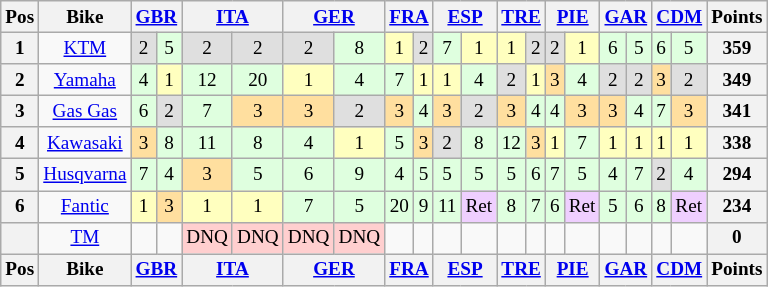<table class="wikitable" style="font-size: 80%; text-align:center">
<tr valign="top">
<th valign="middle">Pos</th>
<th valign="middle">Bike</th>
<th colspan=2><a href='#'>GBR</a><br></th>
<th colspan=2><a href='#'>ITA</a><br></th>
<th colspan=2><a href='#'>GER</a><br></th>
<th colspan=2><a href='#'>FRA</a><br></th>
<th colspan=2><a href='#'>ESP</a><br></th>
<th colspan=2><a href='#'>TRE</a><br></th>
<th colspan=2><a href='#'>PIE</a><br></th>
<th colspan=2><a href='#'>GAR</a><br></th>
<th colspan=2><a href='#'>CDM</a><br></th>
<th valign="middle">Points</th>
</tr>
<tr>
<th>1</th>
<td><a href='#'>KTM</a></td>
<td style="background:#dfdfdf;">2</td>
<td style="background:#dfffdf;">5</td>
<td style="background:#dfdfdf;">2</td>
<td style="background:#dfdfdf;">2</td>
<td style="background:#dfdfdf;">2</td>
<td style="background:#dfffdf;">8</td>
<td style="background:#ffffbf;">1</td>
<td style="background:#dfdfdf;">2</td>
<td style="background:#dfffdf;">7</td>
<td style="background:#ffffbf;">1</td>
<td style="background:#ffffbf;">1</td>
<td style="background:#dfdfdf;">2</td>
<td style="background:#dfdfdf;">2</td>
<td style="background:#ffffbf;">1</td>
<td style="background:#dfffdf;">6</td>
<td style="background:#dfffdf;">5</td>
<td style="background:#dfffdf;">6</td>
<td style="background:#dfffdf;">5</td>
<th>359</th>
</tr>
<tr>
<th>2</th>
<td><a href='#'>Yamaha</a></td>
<td style="background:#dfffdf;">4</td>
<td style="background:#ffffbf;">1</td>
<td style="background:#dfffdf;">12</td>
<td style="background:#dfffdf;">20</td>
<td style="background:#ffffbf;">1</td>
<td style="background:#dfffdf;">4</td>
<td style="background:#dfffdf;">7</td>
<td style="background:#ffffbf;">1</td>
<td style="background:#ffffbf;">1</td>
<td style="background:#dfffdf;">4</td>
<td style="background:#dfdfdf;">2</td>
<td style="background:#ffffbf;">1</td>
<td style="background:#ffdf9f;">3</td>
<td style="background:#dfffdf;">4</td>
<td style="background:#dfdfdf;">2</td>
<td style="background:#dfdfdf;">2</td>
<td style="background:#ffdf9f;">3</td>
<td style="background:#dfdfdf;">2</td>
<th>349</th>
</tr>
<tr>
<th>3</th>
<td><a href='#'>Gas Gas</a></td>
<td style="background:#dfffdf;">6</td>
<td style="background:#dfdfdf;">2</td>
<td style="background:#dfffdf;">7</td>
<td style="background:#ffdf9f;">3</td>
<td style="background:#ffdf9f;">3</td>
<td style="background:#dfdfdf;">2</td>
<td style="background:#ffdf9f;">3</td>
<td style="background:#dfffdf;">4</td>
<td style="background:#ffdf9f;">3</td>
<td style="background:#dfdfdf;">2</td>
<td style="background:#ffdf9f;">3</td>
<td style="background:#dfffdf;">4</td>
<td style="background:#dfffdf;">4</td>
<td style="background:#ffdf9f;">3</td>
<td style="background:#ffdf9f;">3</td>
<td style="background:#dfffdf;">4</td>
<td style="background:#dfffdf;">7</td>
<td style="background:#ffdf9f;">3</td>
<th>341</th>
</tr>
<tr>
<th>4</th>
<td><a href='#'>Kawasaki</a></td>
<td style="background:#ffdf9f;">3</td>
<td style="background:#dfffdf;">8</td>
<td style="background:#dfffdf;">11</td>
<td style="background:#dfffdf;">8</td>
<td style="background:#dfffdf;">4</td>
<td style="background:#ffffbf;">1</td>
<td style="background:#dfffdf;">5</td>
<td style="background:#ffdf9f;">3</td>
<td style="background:#dfdfdf;">2</td>
<td style="background:#dfffdf;">8</td>
<td style="background:#dfffdf;">12</td>
<td style="background:#ffdf9f;">3</td>
<td style="background:#ffffbf;">1</td>
<td style="background:#dfffdf;">7</td>
<td style="background:#ffffbf;">1</td>
<td style="background:#ffffbf;">1</td>
<td style="background:#ffffbf;">1</td>
<td style="background:#ffffbf;">1</td>
<th>338</th>
</tr>
<tr>
<th>5</th>
<td><a href='#'>Husqvarna</a></td>
<td style="background:#dfffdf;">7</td>
<td style="background:#dfffdf;">4</td>
<td style="background:#ffdf9f;">3</td>
<td style="background:#dfffdf;">5</td>
<td style="background:#dfffdf;">6</td>
<td style="background:#dfffdf;">9</td>
<td style="background:#dfffdf;">4</td>
<td style="background:#dfffdf;">5</td>
<td style="background:#dfffdf;">5</td>
<td style="background:#dfffdf;">5</td>
<td style="background:#dfffdf;">5</td>
<td style="background:#dfffdf;">6</td>
<td style="background:#dfffdf;">7</td>
<td style="background:#dfffdf;">5</td>
<td style="background:#dfffdf;">4</td>
<td style="background:#dfffdf;">7</td>
<td style="background:#dfdfdf;">2</td>
<td style="background:#dfffdf;">4</td>
<th>294</th>
</tr>
<tr>
<th>6</th>
<td><a href='#'>Fantic</a></td>
<td style="background:#ffffbf;">1</td>
<td style="background:#ffdf9f;">3</td>
<td style="background:#ffffbf;">1</td>
<td style="background:#ffffbf;">1</td>
<td style="background:#dfffdf;">7</td>
<td style="background:#dfffdf;">5</td>
<td style="background:#dfffdf;">20</td>
<td style="background:#dfffdf;">9</td>
<td style="background:#dfffdf;">11</td>
<td style="background:#efcfff;">Ret</td>
<td style="background:#dfffdf;">8</td>
<td style="background:#dfffdf;">7</td>
<td style="background:#dfffdf;">6</td>
<td style="background:#efcfff;">Ret</td>
<td style="background:#dfffdf;">5</td>
<td style="background:#dfffdf;">6</td>
<td style="background:#dfffdf;">8</td>
<td style="background:#efcfff;">Ret</td>
<th>234</th>
</tr>
<tr>
<th></th>
<td><a href='#'>TM</a></td>
<td></td>
<td></td>
<td style="background:#ffcfcf;">DNQ</td>
<td style="background:#ffcfcf;">DNQ</td>
<td style="background:#ffcfcf;">DNQ</td>
<td style="background:#ffcfcf;">DNQ</td>
<td></td>
<td></td>
<td></td>
<td></td>
<td></td>
<td></td>
<td></td>
<td></td>
<td></td>
<td></td>
<td></td>
<td></td>
<th>0</th>
</tr>
<tr valign="top">
<th valign="middle">Pos</th>
<th valign="middle">Bike</th>
<th colspan=2><a href='#'>GBR</a><br></th>
<th colspan=2><a href='#'>ITA</a><br></th>
<th colspan=2><a href='#'>GER</a><br></th>
<th colspan=2><a href='#'>FRA</a><br></th>
<th colspan=2><a href='#'>ESP</a><br></th>
<th colspan=2><a href='#'>TRE</a><br></th>
<th colspan=2><a href='#'>PIE</a><br></th>
<th colspan=2><a href='#'>GAR</a><br></th>
<th colspan=2><a href='#'>CDM</a><br></th>
<th valign="middle">Points</th>
</tr>
</table>
